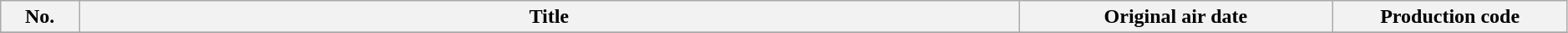<table class="wikitable plainrowheaders" style="width: 99%;">
<tr>
<th width="5%">No.</th>
<th width="60%">Title</th>
<th width="20%">Original air date</th>
<th width="15%">Production code</th>
</tr>
<tr>
</tr>
</table>
